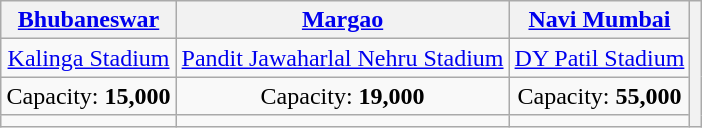<table class="wikitable" style="margin:1em auto; text-align:center">
<tr>
<th><a href='#'>Bhubaneswar</a></th>
<th><a href='#'>Margao</a></th>
<th><a href='#'>Navi Mumbai</a></th>
<th rowspan="4"></th>
</tr>
<tr>
<td><a href='#'>Kalinga Stadium</a></td>
<td><a href='#'>Pandit Jawaharlal Nehru Stadium</a></td>
<td><a href='#'>DY Patil Stadium</a></td>
</tr>
<tr>
<td>Capacity: <strong>15,000</strong></td>
<td>Capacity: <strong>19,000</strong></td>
<td>Capacity: <strong>	55,000</strong></td>
</tr>
<tr>
<td></td>
<td></td>
<td></td>
</tr>
</table>
